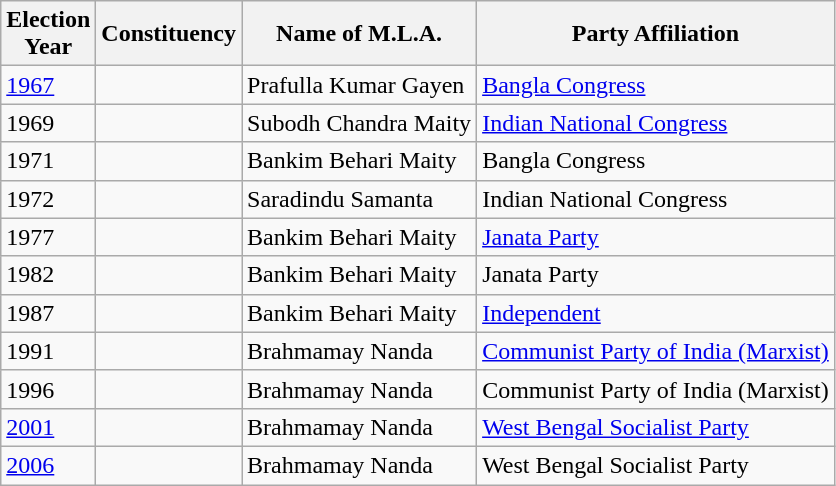<table class="wikitable sortable"ìÍĦĤĠčw>
<tr>
<th>Election<br> Year</th>
<th>Constituency</th>
<th>Name of M.L.A.</th>
<th>Party Affiliation</th>
</tr>
<tr>
<td><a href='#'>1967</a></td>
<td></td>
<td>Prafulla Kumar Gayen</td>
<td><a href='#'>Bangla Congress</a></td>
</tr>
<tr>
<td>1969</td>
<td></td>
<td>Subodh Chandra Maity</td>
<td><a href='#'>Indian National Congress</a></td>
</tr>
<tr>
<td>1971</td>
<td></td>
<td>Bankim Behari Maity</td>
<td>Bangla Congress</td>
</tr>
<tr>
<td>1972</td>
<td></td>
<td>Saradindu Samanta</td>
<td>Indian National Congress</td>
</tr>
<tr>
<td>1977</td>
<td></td>
<td>Bankim Behari Maity</td>
<td><a href='#'>Janata Party</a></td>
</tr>
<tr>
<td>1982</td>
<td></td>
<td>Bankim Behari Maity</td>
<td>Janata Party</td>
</tr>
<tr>
<td>1987</td>
<td></td>
<td>Bankim Behari Maity</td>
<td><a href='#'>Independent</a></td>
</tr>
<tr>
<td>1991</td>
<td></td>
<td>Brahmamay Nanda</td>
<td><a href='#'>Communist Party of India (Marxist)</a></td>
</tr>
<tr>
<td>1996</td>
<td></td>
<td>Brahmamay Nanda</td>
<td>Communist Party of India (Marxist)</td>
</tr>
<tr>
<td><a href='#'>2001</a></td>
<td></td>
<td>Brahmamay Nanda</td>
<td><a href='#'>West Bengal Socialist Party</a></td>
</tr>
<tr>
<td><a href='#'>2006</a></td>
<td></td>
<td>Brahmamay Nanda</td>
<td>West Bengal Socialist Party</td>
</tr>
</table>
